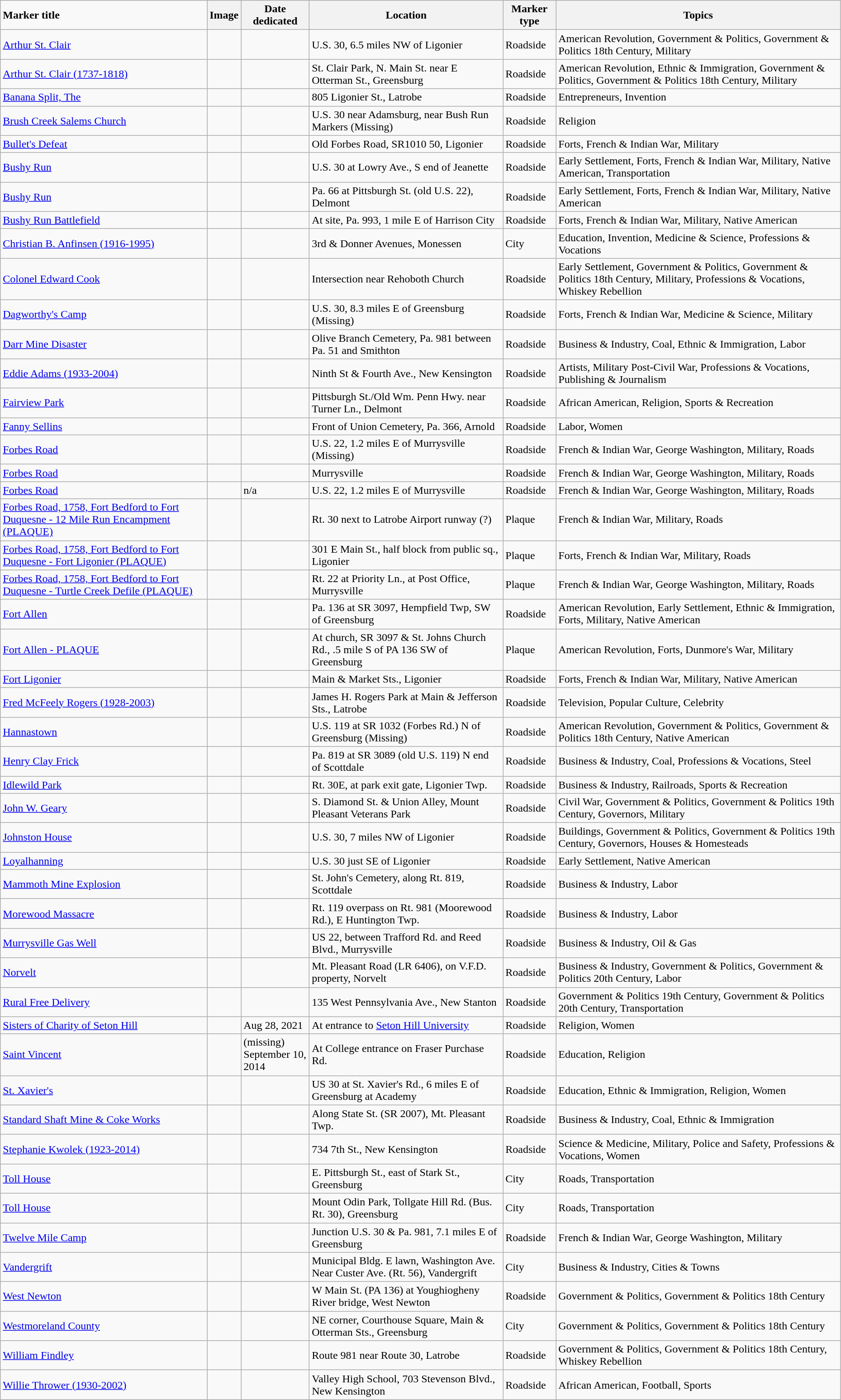<table class="wikitable sortable" style="width:98%">
<tr>
<td><strong>Marker title</strong></td>
<th class="unsortable"><strong>Image</strong></th>
<th><strong>Date dedicated</strong></th>
<th><strong>Location</strong></th>
<th><strong>Marker type</strong></th>
<th><strong>Topics</strong></th>
</tr>
<tr ->
<td><a href='#'>Arthur St. Clair</a></td>
<td></td>
<td></td>
<td>U.S. 30, 6.5 miles NW of Ligonier<br><small></small></td>
<td>Roadside</td>
<td>American Revolution, Government & Politics, Government & Politics 18th Century, Military</td>
</tr>
<tr ->
<td><a href='#'>Arthur St. Clair (1737-1818)</a></td>
<td></td>
<td></td>
<td>St. Clair Park, N. Main St. near E Otterman St., Greensburg<br><small></small></td>
<td>Roadside</td>
<td>American Revolution, Ethnic & Immigration, Government & Politics, Government & Politics 18th Century, Military</td>
</tr>
<tr ->
<td><a href='#'>Banana Split, The</a></td>
<td></td>
<td></td>
<td>805 Ligonier St., Latrobe<br><small></small></td>
<td>Roadside</td>
<td>Entrepreneurs, Invention</td>
</tr>
<tr ->
<td><a href='#'>Brush Creek Salems Church</a></td>
<td></td>
<td></td>
<td>U.S. 30 near Adamsburg, near Bush Run Markers (Missing)<br><small></small></td>
<td>Roadside</td>
<td>Religion</td>
</tr>
<tr ->
<td><a href='#'>Bullet's Defeat</a></td>
<td></td>
<td></td>
<td>Old Forbes Road, SR1010 50, Ligonier<br><small></small></td>
<td>Roadside</td>
<td>Forts, French & Indian War, Military</td>
</tr>
<tr ->
<td><a href='#'>Bushy Run</a></td>
<td></td>
<td></td>
<td>U.S. 30 at Lowry Ave., S end of Jeanette<br><small></small></td>
<td>Roadside</td>
<td>Early Settlement, Forts, French & Indian War, Military, Native American, Transportation</td>
</tr>
<tr ->
<td><a href='#'>Bushy Run</a></td>
<td></td>
<td></td>
<td>Pa. 66 at Pittsburgh St. (old U.S. 22), Delmont<br><small></small></td>
<td>Roadside</td>
<td>Early Settlement, Forts, French & Indian War, Military, Native American</td>
</tr>
<tr ->
<td><a href='#'>Bushy Run Battlefield</a></td>
<td></td>
<td></td>
<td>At site, Pa. 993, 1 mile E of Harrison City<br><small></small></td>
<td>Roadside</td>
<td>Forts, French & Indian War, Military, Native American</td>
</tr>
<tr ->
<td><a href='#'> Christian B. Anfinsen (1916-1995)</a></td>
<td></td>
<td></td>
<td>3rd & Donner Avenues, Monessen<br><small></small></td>
<td>City</td>
<td>Education, Invention, Medicine & Science, Professions & Vocations</td>
</tr>
<tr ->
<td><a href='#'>Colonel Edward Cook</a></td>
<td></td>
<td></td>
<td>Intersection near Rehoboth Church<br><small></small></td>
<td>Roadside</td>
<td>Early Settlement, Government & Politics, Government & Politics 18th Century, Military, Professions & Vocations, Whiskey Rebellion</td>
</tr>
<tr ->
<td><a href='#'>Dagworthy's Camp</a></td>
<td></td>
<td></td>
<td>U.S. 30, 8.3 miles E of Greensburg (Missing)<br><small></small></td>
<td>Roadside</td>
<td>Forts, French & Indian War, Medicine & Science, Military</td>
</tr>
<tr ->
<td><a href='#'>Darr Mine Disaster</a></td>
<td></td>
<td></td>
<td>Olive Branch Cemetery, Pa. 981 between Pa. 51 and Smithton<br><small></small></td>
<td>Roadside</td>
<td>Business & Industry, Coal, Ethnic & Immigration, Labor</td>
</tr>
<tr ->
<td><a href='#'>Eddie Adams (1933-2004)</a></td>
<td></td>
<td></td>
<td>Ninth St & Fourth Ave., New Kensington<br><small></small></td>
<td>Roadside</td>
<td>Artists, Military Post-Civil War, Professions & Vocations, Publishing & Journalism</td>
</tr>
<tr ->
<td><a href='#'>Fairview Park</a></td>
<td></td>
<td></td>
<td>Pittsburgh St./Old Wm. Penn Hwy. near Turner Ln., Delmont<br><small></small></td>
<td>Roadside</td>
<td>African American, Religion, Sports & Recreation</td>
</tr>
<tr ->
<td><a href='#'>Fanny Sellins</a></td>
<td></td>
<td></td>
<td>Front of Union Cemetery, Pa. 366, Arnold<br><small></small></td>
<td>Roadside</td>
<td>Labor, Women</td>
</tr>
<tr ->
<td><a href='#'>Forbes Road</a></td>
<td></td>
<td></td>
<td>U.S. 22, 1.2 miles E of Murrysville (Missing)<br></td>
<td>Roadside</td>
<td>French & Indian War, George Washington, Military, Roads</td>
</tr>
<tr ->
<td><a href='#'>Forbes Road</a></td>
<td></td>
<td></td>
<td>Murrysville<br></td>
<td>Roadside</td>
<td>French & Indian War, George Washington, Military, Roads</td>
</tr>
<tr ->
<td><a href='#'>Forbes Road</a></td>
<td></td>
<td>n/a</td>
<td>U.S. 22, 1.2 miles E of Murrysville<br><small></small></td>
<td>Roadside</td>
<td>French & Indian War, George Washington, Military, Roads</td>
</tr>
<tr ->
<td><a href='#'>Forbes Road, 1758, Fort Bedford to Fort Duquesne - 12 Mile Run Encampment (PLAQUE)</a></td>
<td></td>
<td></td>
<td>Rt. 30 next to Latrobe Airport runway (?)<br><small></small></td>
<td>Plaque</td>
<td>French & Indian War, Military, Roads</td>
</tr>
<tr ->
<td><a href='#'>Forbes Road, 1758, Fort Bedford to Fort Duquesne - Fort Ligonier (PLAQUE)</a></td>
<td></td>
<td></td>
<td>301 E Main St., half block from public sq., Ligonier<br><small></small></td>
<td>Plaque</td>
<td>Forts, French & Indian War, Military, Roads</td>
</tr>
<tr ->
<td><a href='#'>Forbes Road, 1758, Fort Bedford to Fort Duquesne - Turtle Creek Defile (PLAQUE)</a></td>
<td></td>
<td></td>
<td>Rt. 22 at Priority Ln., at Post Office, Murrysville<br><small></small></td>
<td>Plaque</td>
<td>French & Indian War, George Washington, Military, Roads</td>
</tr>
<tr ->
<td><a href='#'>Fort Allen</a></td>
<td></td>
<td></td>
<td>Pa. 136 at SR 3097, Hempfield Twp, SW of Greensburg<br><small></small></td>
<td>Roadside</td>
<td>American Revolution, Early Settlement, Ethnic & Immigration, Forts, Military, Native American</td>
</tr>
<tr ->
<td><a href='#'>Fort Allen - PLAQUE</a></td>
<td></td>
<td></td>
<td>At church, SR 3097 & St. Johns Church Rd., .5 mile S of PA 136 SW of Greensburg<br><small></small></td>
<td>Plaque</td>
<td>American Revolution, Forts, Dunmore's War, Military</td>
</tr>
<tr ->
<td><a href='#'>Fort Ligonier</a></td>
<td></td>
<td></td>
<td>Main & Market Sts., Ligonier<br><small></small></td>
<td>Roadside</td>
<td>Forts, French & Indian War, Military, Native American</td>
</tr>
<tr ->
<td><a href='#'>Fred McFeely Rogers (1928-2003)</a></td>
<td></td>
<td></td>
<td>James H. Rogers Park at Main & Jefferson Sts., Latrobe<br><small></small></td>
<td>Roadside</td>
<td>Television, Popular Culture, Celebrity</td>
</tr>
<tr ->
<td><a href='#'>Hannastown</a></td>
<td></td>
<td></td>
<td>U.S. 119 at SR 1032 (Forbes Rd.) N of Greensburg (Missing)<br><small></small></td>
<td>Roadside</td>
<td>American Revolution, Government & Politics, Government & Politics 18th Century, Native American</td>
</tr>
<tr ->
<td><a href='#'>Henry Clay Frick</a></td>
<td></td>
<td></td>
<td>Pa. 819 at SR 3089 (old U.S. 119) N end of Scottdale<br><small></small></td>
<td>Roadside</td>
<td>Business & Industry, Coal, Professions & Vocations, Steel</td>
</tr>
<tr ->
<td><a href='#'>Idlewild Park</a></td>
<td></td>
<td></td>
<td>Rt. 30E, at park exit gate, Ligonier Twp.<br><small></small></td>
<td>Roadside</td>
<td>Business & Industry, Railroads, Sports & Recreation</td>
</tr>
<tr ->
<td><a href='#'>John W. Geary</a></td>
<td></td>
<td></td>
<td>S. Diamond St. & Union Alley, Mount Pleasant Veterans Park<br><small></small></td>
<td>Roadside</td>
<td>Civil War, Government & Politics, Government & Politics 19th Century, Governors, Military</td>
</tr>
<tr ->
<td><a href='#'>Johnston House</a></td>
<td></td>
<td></td>
<td>U.S. 30, 7 miles NW of Ligonier<br><small></small></td>
<td>Roadside</td>
<td>Buildings, Government & Politics, Government & Politics 19th Century, Governors, Houses & Homesteads</td>
</tr>
<tr ->
<td><a href='#'>Loyalhanning</a></td>
<td></td>
<td></td>
<td>U.S. 30 just SE of Ligonier<br><small></small></td>
<td>Roadside</td>
<td>Early Settlement, Native American</td>
</tr>
<tr ->
<td><a href='#'>Mammoth Mine Explosion</a></td>
<td></td>
<td></td>
<td>St. John's Cemetery, along Rt. 819, Scottdale<br><small></small></td>
<td>Roadside</td>
<td>Business & Industry, Labor</td>
</tr>
<tr ->
<td><a href='#'>Morewood Massacre</a></td>
<td></td>
<td></td>
<td>Rt. 119 overpass on Rt. 981 (Moorewood Rd.), E Huntington Twp.<br><small></small></td>
<td>Roadside</td>
<td>Business & Industry, Labor</td>
</tr>
<tr ->
<td><a href='#'>Murrysville Gas Well</a></td>
<td></td>
<td></td>
<td>US 22, between Trafford Rd. and Reed Blvd., Murrysville<br><small></small></td>
<td>Roadside</td>
<td>Business & Industry, Oil & Gas</td>
</tr>
<tr ->
<td><a href='#'>Norvelt</a></td>
<td></td>
<td></td>
<td>Mt. Pleasant Road (LR 6406), on V.F.D. property, Norvelt<br><small></small></td>
<td>Roadside</td>
<td>Business & Industry, Government & Politics, Government & Politics 20th Century, Labor</td>
</tr>
<tr ->
<td><a href='#'>Rural Free Delivery</a></td>
<td></td>
<td></td>
<td>135 West Pennsylvania Ave., New Stanton<br><small></small></td>
<td>Roadside</td>
<td>Government & Politics 19th Century, Government & Politics 20th Century, Transportation</td>
</tr>
<tr>
<td><a href='#'>Sisters of Charity of Seton Hill</a></td>
<td></td>
<td>Aug 28, 2021</td>
<td>At entrance to <a href='#'>Seton Hill University</a><br></td>
<td>Roadside</td>
<td>Religion, Women</td>
</tr>
<tr ->
<td><a href='#'>Saint Vincent</a></td>
<td></td>
<td> (missing)<br>September 10, 2014</td>
<td>At College entrance on Fraser Purchase Rd.<br></td>
<td>Roadside</td>
<td>Education, Religion</td>
</tr>
<tr ->
<td><a href='#'>St. Xavier's</a></td>
<td></td>
<td></td>
<td>US 30 at St. Xavier's Rd., 6 miles E of Greensburg at Academy<br><small></small></td>
<td>Roadside</td>
<td>Education, Ethnic & Immigration, Religion, Women</td>
</tr>
<tr ->
<td><a href='#'>Standard Shaft Mine & Coke Works</a></td>
<td></td>
<td></td>
<td>Along State St. (SR 2007), Mt. Pleasant Twp.<br><small></small></td>
<td>Roadside</td>
<td>Business & Industry, Coal, Ethnic & Immigration</td>
</tr>
<tr ->
<td><a href='#'>Stephanie Kwolek (1923-2014)</a></td>
<td></td>
<td></td>
<td>734 7th St., New Kensington<br><small></small></td>
<td>Roadside</td>
<td>Science & Medicine, Military, Police and Safety, Professions & Vocations, Women</td>
</tr>
<tr ->
<td><a href='#'>Toll House</a></td>
<td></td>
<td></td>
<td>E. Pittsburgh St., east of Stark St., Greensburg<br><small></small></td>
<td>City</td>
<td>Roads, Transportation</td>
</tr>
<tr ->
<td><a href='#'>Toll House</a></td>
<td></td>
<td></td>
<td>Mount Odin Park, Tollgate Hill Rd. (Bus. Rt. 30), Greensburg<br><small></small></td>
<td>City</td>
<td>Roads, Transportation</td>
</tr>
<tr ->
<td><a href='#'>Twelve Mile Camp</a></td>
<td></td>
<td></td>
<td>Junction U.S. 30 & Pa. 981, 7.1 miles E of Greensburg<br><small></small></td>
<td>Roadside</td>
<td>French & Indian War, George Washington, Military</td>
</tr>
<tr ->
<td><a href='#'>Vandergrift</a></td>
<td></td>
<td></td>
<td>Municipal Bldg. E lawn, Washington Ave. Near Custer Ave. (Rt. 56), Vandergrift<br><small></small></td>
<td>City</td>
<td>Business & Industry, Cities & Towns</td>
</tr>
<tr ->
<td><a href='#'>West Newton</a></td>
<td></td>
<td></td>
<td>W Main St. (PA 136) at Youghiogheny River bridge, West Newton<br><small></small></td>
<td>Roadside</td>
<td>Government & Politics, Government & Politics 18th Century</td>
</tr>
<tr ->
<td><a href='#'>Westmoreland County</a></td>
<td></td>
<td></td>
<td>NE corner, Courthouse Square, Main & Otterman Sts., Greensburg<br><small></small></td>
<td>City</td>
<td>Government & Politics, Government & Politics 18th Century</td>
</tr>
<tr ->
<td><a href='#'>William Findley</a></td>
<td></td>
<td></td>
<td>Route 981 near Route 30, Latrobe<br><small></small></td>
<td>Roadside</td>
<td>Government & Politics, Government & Politics 18th Century, Whiskey Rebellion</td>
</tr>
<tr ->
<td><a href='#'>Willie Thrower (1930-2002)</a></td>
<td></td>
<td></td>
<td>Valley High School, 703 Stevenson Blvd., New Kensington<br><small></small></td>
<td>Roadside</td>
<td>African American, Football, Sports</td>
</tr>
</table>
